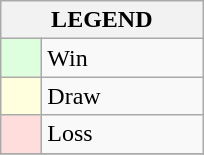<table class="wikitable" border="1">
<tr>
<th colspan="2">LEGEND</th>
</tr>
<tr>
<td style="background:#ddffdd;" width=20> </td>
<td width=100>Win</td>
</tr>
<tr>
<td style="background:#ffffdd"  width=20> </td>
<td width=100>Draw</td>
</tr>
<tr>
<td style="background:#ffdddd;" width=20> </td>
<td width=100>Loss</td>
</tr>
<tr>
</tr>
</table>
